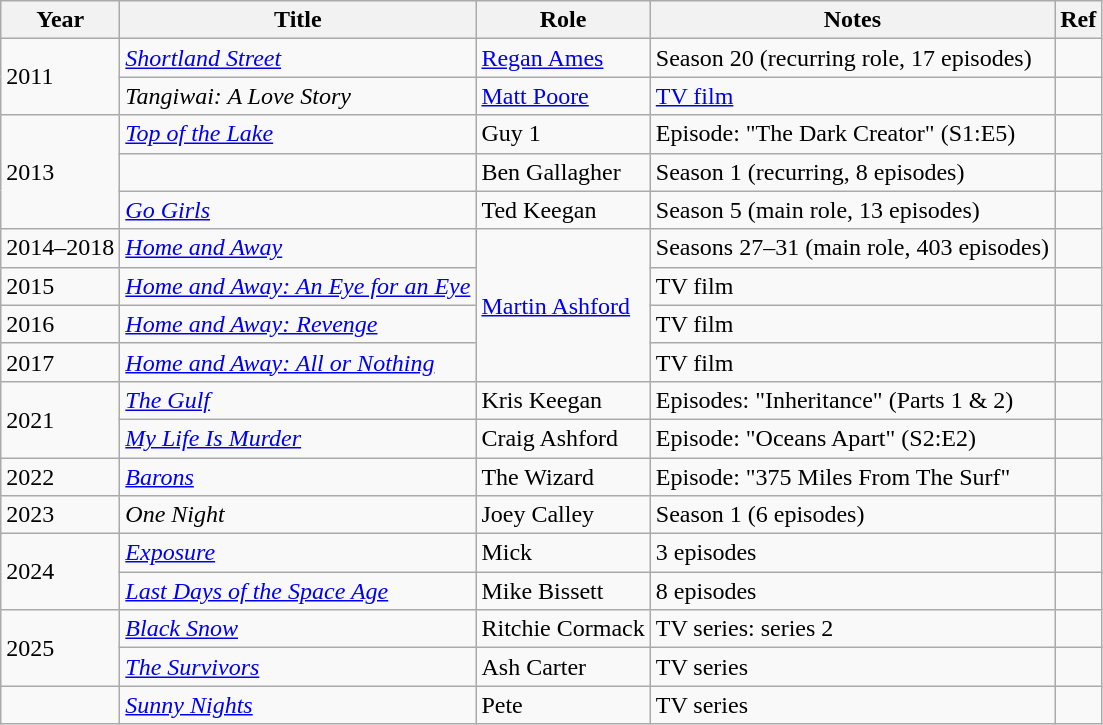<table class="wikitable sortable">
<tr>
<th>Year</th>
<th>Title</th>
<th>Role</th>
<th class="unsortable">Notes</th>
<th>Ref</th>
</tr>
<tr>
<td rowspan="2">2011</td>
<td><em><a href='#'>Shortland Street</a></em></td>
<td><a href='#'>Regan Ames</a></td>
<td>Season 20 (recurring role, 17 episodes)</td>
<td></td>
</tr>
<tr>
<td><em>Tangiwai: A Love Story</em></td>
<td><a href='#'>Matt Poore</a></td>
<td><a href='#'>TV film</a></td>
<td></td>
</tr>
<tr>
<td rowspan="3">2013</td>
<td><em><a href='#'>Top of the Lake</a></em></td>
<td>Guy 1</td>
<td>Episode: "The Dark Creator" (S1:E5)</td>
<td></td>
</tr>
<tr>
<td><em></em></td>
<td>Ben Gallagher</td>
<td>Season 1 (recurring, 8 episodes)</td>
<td></td>
</tr>
<tr>
<td><em><a href='#'>Go Girls</a></em></td>
<td>Ted Keegan</td>
<td>Season 5 (main role, 13 episodes)</td>
<td></td>
</tr>
<tr>
<td>2014–2018</td>
<td><em><a href='#'>Home and Away</a></em></td>
<td rowspan="4"><a href='#'>Martin Ashford</a></td>
<td>Seasons 27–31 (main role, 403 episodes)</td>
<td></td>
</tr>
<tr>
<td>2015</td>
<td><em><a href='#'>Home and Away: An Eye for an Eye</a></em></td>
<td>TV film</td>
<td></td>
</tr>
<tr>
<td>2016</td>
<td><em><a href='#'>Home and Away: Revenge</a></em></td>
<td>TV film</td>
<td></td>
</tr>
<tr>
<td>2017</td>
<td><em><a href='#'>Home and Away: All or Nothing</a></em></td>
<td>TV film</td>
<td></td>
</tr>
<tr>
<td rowspan="2">2021</td>
<td><em><a href='#'>The Gulf</a></em></td>
<td>Kris Keegan</td>
<td>Episodes: "Inheritance" (Parts 1 & 2)</td>
<td></td>
</tr>
<tr>
<td><em><a href='#'>My Life Is Murder</a></em></td>
<td>Craig Ashford</td>
<td>Episode: "Oceans Apart" (S2:E2)</td>
<td></td>
</tr>
<tr>
<td>2022</td>
<td><em><a href='#'>Barons</a></em></td>
<td>The Wizard</td>
<td>Episode: "375 Miles From The Surf"</td>
<td></td>
</tr>
<tr>
<td>2023</td>
<td><em>One Night</em></td>
<td>Joey Calley</td>
<td>Season 1 (6 episodes)</td>
<td></td>
</tr>
<tr>
<td rowspan="2">2024</td>
<td><em><a href='#'>Exposure</a> </em></td>
<td>Mick</td>
<td>3 episodes</td>
<td></td>
</tr>
<tr>
<td><em><a href='#'>Last Days of the Space Age</a></em></td>
<td>Mike Bissett</td>
<td>8 episodes</td>
<td></td>
</tr>
<tr>
<td rowspan="2">2025</td>
<td><em><a href='#'>Black Snow</a></em></td>
<td>Ritchie Cormack</td>
<td>TV series: series 2</td>
<td></td>
</tr>
<tr>
<td><em><a href='#'>The Survivors</a></em></td>
<td>Ash Carter</td>
<td>TV series</td>
<td></td>
</tr>
<tr>
<td></td>
<td><em><a href='#'>Sunny Nights</a></em></td>
<td>Pete</td>
<td>TV series</td>
<td></td>
</tr>
</table>
